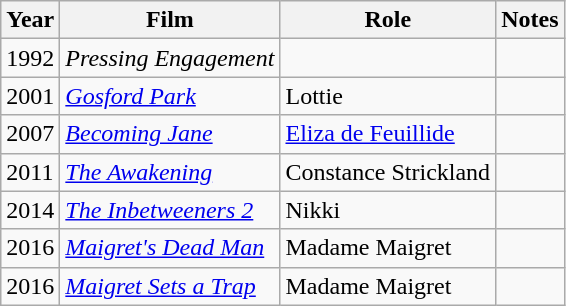<table class="wikitable" style="font-size: 100%;">
<tr>
<th>Year</th>
<th>Film</th>
<th>Role</th>
<th>Notes</th>
</tr>
<tr>
<td rowspan="1">1992</td>
<td><em>Pressing Engagement</em></td>
<td></td>
<td></td>
</tr>
<tr>
<td rowspan="1">2001</td>
<td><em><a href='#'>Gosford Park</a></em></td>
<td>Lottie</td>
<td></td>
</tr>
<tr>
<td rowspan="1">2007</td>
<td><em><a href='#'>Becoming Jane</a></em></td>
<td><a href='#'>Eliza de Feuillide</a></td>
<td></td>
</tr>
<tr>
<td rowspan="1">2011</td>
<td><em><a href='#'>The Awakening</a></em></td>
<td>Constance Strickland</td>
<td></td>
</tr>
<tr>
<td rowspan="1">2014</td>
<td><em><a href='#'>The Inbetweeners 2</a></em></td>
<td>Nikki</td>
<td></td>
</tr>
<tr>
<td>2016</td>
<td><em><a href='#'>Maigret's Dead Man</a></em></td>
<td>Madame Maigret</td>
<td></td>
</tr>
<tr>
<td>2016</td>
<td><em><a href='#'>Maigret Sets a Trap</a></em></td>
<td>Madame Maigret</td>
<td></td>
</tr>
</table>
